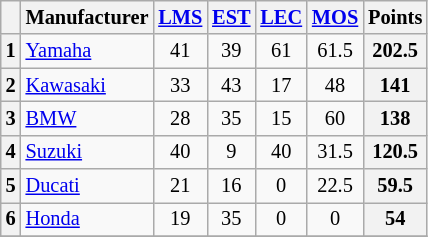<table class="wikitable" style="font-size:85%; text-align:center">
<tr>
<th></th>
<th>Manufacturer</th>
<th><a href='#'>LMS</a><br></th>
<th><a href='#'>EST</a><br></th>
<th><a href='#'>LEC</a><br></th>
<th><a href='#'>MOS</a><br></th>
<th>Points</th>
</tr>
<tr>
<th>1</th>
<td align=left> <a href='#'>Yamaha</a></td>
<td>41</td>
<td>39</td>
<td>61</td>
<td>61.5</td>
<th>202.5</th>
</tr>
<tr>
<th>2</th>
<td align=left> <a href='#'>Kawasaki</a></td>
<td>33</td>
<td>43</td>
<td>17</td>
<td>48</td>
<th>141</th>
</tr>
<tr>
<th>3</th>
<td align=left> <a href='#'>BMW</a></td>
<td>28</td>
<td>35</td>
<td>15</td>
<td>60</td>
<th>138</th>
</tr>
<tr>
<th>4</th>
<td align=left> <a href='#'>Suzuki</a></td>
<td>40</td>
<td>9</td>
<td>40</td>
<td>31.5</td>
<th>120.5</th>
</tr>
<tr>
<th>5</th>
<td align=left> <a href='#'>Ducati</a></td>
<td>21</td>
<td>16</td>
<td>0</td>
<td>22.5</td>
<th>59.5</th>
</tr>
<tr>
<th>6</th>
<td align=left> <a href='#'>Honda</a></td>
<td>19</td>
<td>35</td>
<td>0</td>
<td>0</td>
<th>54</th>
</tr>
<tr>
</tr>
</table>
